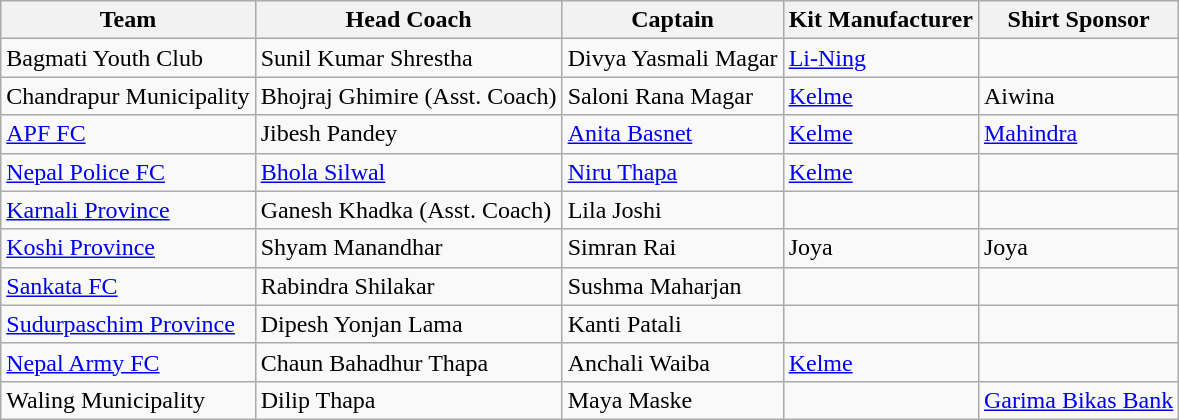<table class="wikitable sortable">
<tr>
<th>Team</th>
<th>Head Coach</th>
<th>Captain</th>
<th>Kit Manufacturer</th>
<th>Shirt Sponsor</th>
</tr>
<tr>
<td>Bagmati Youth Club</td>
<td>Sunil Kumar Shrestha</td>
<td> Divya Yasmali Magar</td>
<td><a href='#'>Li-Ning</a></td>
<td></td>
</tr>
<tr>
<td>Chandrapur Municipality</td>
<td>Bhojraj Ghimire (Asst. Coach)</td>
<td> Saloni Rana Magar</td>
<td><a href='#'>Kelme</a></td>
<td>Aiwina</td>
</tr>
<tr>
<td><a href='#'>APF FC</a></td>
<td>Jibesh Pandey</td>
<td> <a href='#'>Anita Basnet</a></td>
<td><a href='#'>Kelme</a></td>
<td><a href='#'>Mahindra</a></td>
</tr>
<tr>
<td><a href='#'>Nepal Police FC</a></td>
<td><a href='#'>Bhola Silwal</a></td>
<td> <a href='#'>Niru Thapa</a></td>
<td><a href='#'>Kelme</a></td>
<td></td>
</tr>
<tr>
<td><a href='#'>Karnali Province</a></td>
<td>Ganesh Khadka (Asst. Coach)</td>
<td> Lila Joshi</td>
<td></td>
<td></td>
</tr>
<tr>
<td><a href='#'>Koshi Province</a></td>
<td>Shyam Manandhar</td>
<td> Simran Rai</td>
<td>Joya</td>
<td>Joya</td>
</tr>
<tr>
<td><a href='#'>Sankata FC</a></td>
<td>Rabindra Shilakar</td>
<td> Sushma Maharjan</td>
<td></td>
<td></td>
</tr>
<tr>
<td><a href='#'>Sudurpaschim Province</a></td>
<td>Dipesh Yonjan Lama</td>
<td> Kanti Patali</td>
<td></td>
<td></td>
</tr>
<tr>
<td><a href='#'>Nepal Army FC</a></td>
<td>Chaun Bahadhur Thapa</td>
<td> Anchali Waiba</td>
<td><a href='#'>Kelme</a></td>
<td></td>
</tr>
<tr>
<td>Waling Municipality</td>
<td>Dilip Thapa</td>
<td> Maya Maske</td>
<td></td>
<td><a href='#'>Garima Bikas Bank</a></td>
</tr>
</table>
